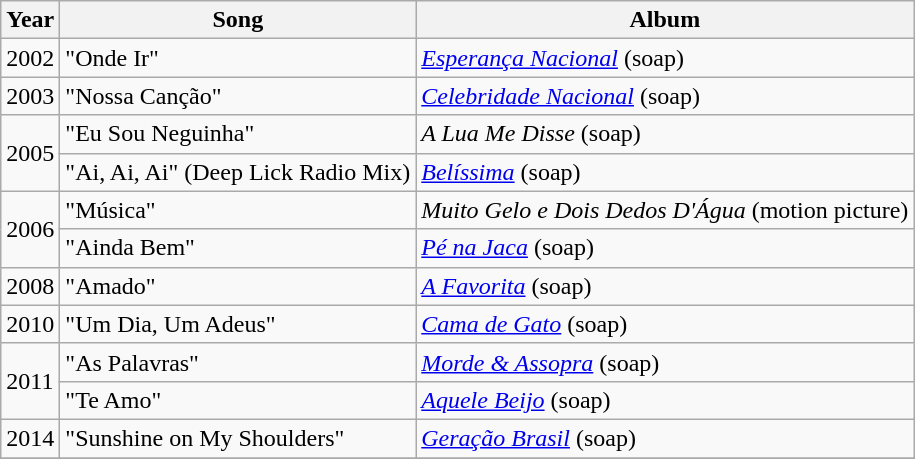<table class="wikitable">
<tr>
<th align="left">Year</th>
<th align="left">Song</th>
<th align="left">Album</th>
</tr>
<tr>
<td align="left">2002</td>
<td align="left">"Onde Ir"</td>
<td align="left"><em><a href='#'>Esperança Nacional</a></em> (soap)</td>
</tr>
<tr>
<td rowspan="1">2003</td>
<td align="left">"Nossa Canção"</td>
<td align="left"><em><a href='#'>Celebridade Nacional</a></em> (soap)</td>
</tr>
<tr>
<td rowspan="2">2005</td>
<td align="left">"Eu Sou Neguinha"</td>
<td align="left"><em>A Lua Me Disse</em> (soap)</td>
</tr>
<tr>
<td align="left">"Ai, Ai, Ai" (Deep Lick Radio Mix)</td>
<td align="left"><em><a href='#'>Belíssima</a></em> (soap)</td>
</tr>
<tr>
<td rowspan="2">2006</td>
<td align="left">"Música"</td>
<td align="left"><em>Muito Gelo e Dois Dedos D'Água</em> (motion picture)</td>
</tr>
<tr>
<td align="left">"Ainda Bem"</td>
<td align="left"><em><a href='#'>Pé na Jaca</a></em> (soap)</td>
</tr>
<tr>
<td rowspan="1">2008</td>
<td align="left">"Amado"</td>
<td align="left"><em><a href='#'>A Favorita</a></em> (soap)</td>
</tr>
<tr>
<td rowspan="1">2010</td>
<td align="left">"Um Dia, Um Adeus"</td>
<td align="left"><em><a href='#'>Cama de Gato</a></em> (soap)</td>
</tr>
<tr>
<td rowspan="2">2011</td>
<td align="left">"As Palavras"</td>
<td align="left"><em><a href='#'>Morde & Assopra</a></em> (soap)</td>
</tr>
<tr>
<td align="left">"Te Amo"</td>
<td align="left"><em><a href='#'>Aquele Beijo</a></em> (soap)</td>
</tr>
<tr>
<td rowspan="1">2014</td>
<td align="left">"Sunshine on My Shoulders"</td>
<td align="left"><em><a href='#'>Geração Brasil</a></em> (soap)</td>
</tr>
<tr>
</tr>
</table>
